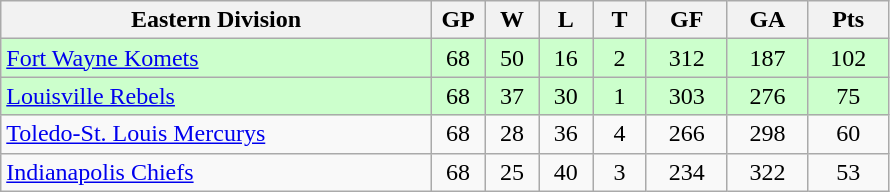<table class="wikitable">
<tr>
<th width="40%">Eastern Division</th>
<th width="5%">GP</th>
<th width="5%">W</th>
<th width="5%">L</th>
<th width="5%">T</th>
<th width="7.5%">GF</th>
<th width="7.5%">GA</th>
<th width="7.5%">Pts</th>
</tr>
<tr align="center" bgcolor="#CCFFCC">
<td align="left"><a href='#'>Fort Wayne Komets</a></td>
<td>68</td>
<td>50</td>
<td>16</td>
<td>2</td>
<td>312</td>
<td>187</td>
<td>102</td>
</tr>
<tr align="center" bgcolor="#CCFFCC">
<td align="left"><a href='#'>Louisville Rebels</a></td>
<td>68</td>
<td>37</td>
<td>30</td>
<td>1</td>
<td>303</td>
<td>276</td>
<td>75</td>
</tr>
<tr align="center">
<td align="left"><a href='#'>Toledo-St. Louis Mercurys</a></td>
<td>68</td>
<td>28</td>
<td>36</td>
<td>4</td>
<td>266</td>
<td>298</td>
<td>60</td>
</tr>
<tr align="center">
<td align="left"><a href='#'>Indianapolis Chiefs</a></td>
<td>68</td>
<td>25</td>
<td>40</td>
<td>3</td>
<td>234</td>
<td>322</td>
<td>53</td>
</tr>
</table>
